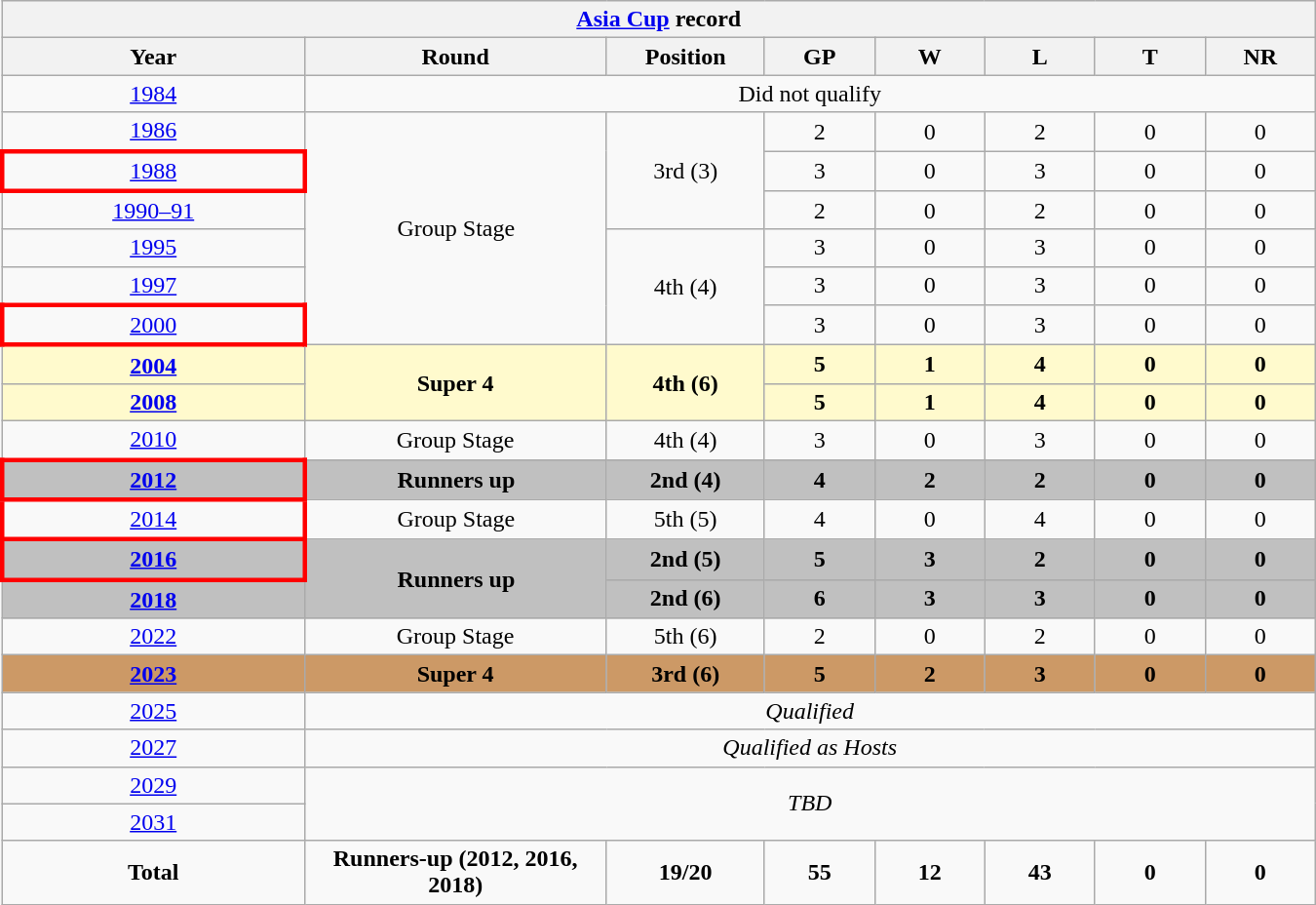<table class="wikitable" style="text-align: center; width:900px">
<tr>
<th colspan="8"><a href='#'>Asia Cup</a> record</th>
</tr>
<tr>
<th width=150>Year</th>
<th width=150>Round</th>
<th width=75>Position</th>
<th width=50>GP</th>
<th width=50>W</th>
<th width=50>L</th>
<th width=50>T</th>
<th width=50>NR</th>
</tr>
<tr>
<td> <a href='#'>1984</a></td>
<td colspan="7">Did not qualify</td>
</tr>
<tr>
<td> <a href='#'>1986</a></td>
<td rowspan="6">Group Stage</td>
<td rowspan="3">3rd (3)</td>
<td>2</td>
<td>0</td>
<td>2</td>
<td>0</td>
<td>0</td>
</tr>
<tr>
<td style="border: 3px solid red"> <a href='#'>1988</a></td>
<td>3</td>
<td>0</td>
<td>3</td>
<td>0</td>
<td>0</td>
</tr>
<tr>
<td> <a href='#'>1990–91</a></td>
<td>2</td>
<td>0</td>
<td>2</td>
<td>0</td>
<td>0</td>
</tr>
<tr>
<td> <a href='#'>1995</a></td>
<td rowspan="3">4th (4)</td>
<td>3</td>
<td>0</td>
<td>3</td>
<td>0</td>
<td>0</td>
</tr>
<tr>
<td> <a href='#'>1997</a></td>
<td>3</td>
<td>0</td>
<td>3</td>
<td>0</td>
<td>0</td>
</tr>
<tr>
<td style="border: 3px solid red"> <a href='#'>2000</a></td>
<td>3</td>
<td>0</td>
<td>3</td>
<td>0</td>
<td>0</td>
</tr>
<tr style="background:lemonchiffon">
<td><strong> <a href='#'>2004</a></strong></td>
<td rowspan="2"><strong>Super 4</strong></td>
<td rowspan="2"><strong>4th (6)</strong></td>
<td><strong>5</strong></td>
<td><strong>1</strong></td>
<td><strong>4</strong></td>
<td><strong>0</strong></td>
<td><strong>0</strong></td>
</tr>
<tr style="background:lemonchiffon";">
<td><strong> <a href='#'>2008</a></strong></td>
<td><strong>5</strong></td>
<td><strong>1</strong></td>
<td><strong>4</strong></td>
<td><strong>0</strong></td>
<td><strong>0</strong></td>
</tr>
<tr>
<td> <a href='#'>2010</a></td>
<td>Group Stage</td>
<td>4th (4)</td>
<td>3</td>
<td>0</td>
<td>3</td>
<td>0</td>
<td>0</td>
</tr>
<tr style="background:silver;">
<td style="border: 3px solid red"><strong> <a href='#'>2012</a></strong></td>
<td><strong>Runners up</strong></td>
<td><strong>2nd (4)</strong></td>
<td><strong>4</strong></td>
<td><strong>2</strong></td>
<td><strong>2</strong></td>
<td><strong>0</strong></td>
<td><strong>0</strong></td>
</tr>
<tr>
<td style="border: 3px solid red"> <a href='#'>2014</a></td>
<td>Group Stage</td>
<td>5th (5)</td>
<td>4</td>
<td>0</td>
<td>4</td>
<td>0</td>
<td>0</td>
</tr>
<tr style="background:silver;">
<td style="border: 3px solid red"><strong> <a href='#'>2016</a></strong></td>
<td rowspan="2"><strong>Runners up</strong></td>
<td><strong>2nd (5)</strong></td>
<td><strong>5</strong></td>
<td><strong>3</strong></td>
<td><strong>2</strong></td>
<td><strong>0</strong></td>
<td><strong>0</strong></td>
</tr>
<tr style="background:silver;">
<td><strong> <a href='#'>2018</a></strong></td>
<td><strong>2nd (6)</strong></td>
<td><strong>6</strong></td>
<td><strong>3</strong></td>
<td><strong>3</strong></td>
<td><strong>0</strong></td>
<td><strong>0</strong></td>
</tr>
<tr>
<td> <a href='#'>2022</a></td>
<td>Group Stage</td>
<td>5th (6)</td>
<td>2</td>
<td>0</td>
<td>2</td>
<td>0</td>
<td>0</td>
</tr>
<tr bgcolor="#cc9966">
<td><strong> <a href='#'>2023</a></strong></td>
<td><strong>Super 4</strong></td>
<td><strong>3rd (6)</strong></td>
<td><strong>5</strong></td>
<td><strong>2</strong></td>
<td><strong>3</strong></td>
<td><strong>0</strong></td>
<td><strong>0</strong></td>
</tr>
<tr>
<td> <a href='#'>2025</a></td>
<td colspan="7"><em>Qualified</em></td>
</tr>
<tr>
<td style="border:"> <a href='#'>2027</a></td>
<td colspan="7"><em>Qualified as Hosts</em></td>
</tr>
<tr>
<td> <a href='#'>2029</a></td>
<td colspan="7" rowspan="2"><em>TBD</em></td>
</tr>
<tr>
<td> <a href='#'>2031</a></td>
</tr>
<tr>
<td><strong>Total</strong></td>
<td><strong>Runners-up (2012, 2016, 2018)</strong></td>
<td><strong>19/20</strong></td>
<td><strong>55</strong></td>
<td><strong>12</strong></td>
<td><strong>43</strong></td>
<td><strong>0</strong></td>
<td><strong>0</strong></td>
</tr>
</table>
